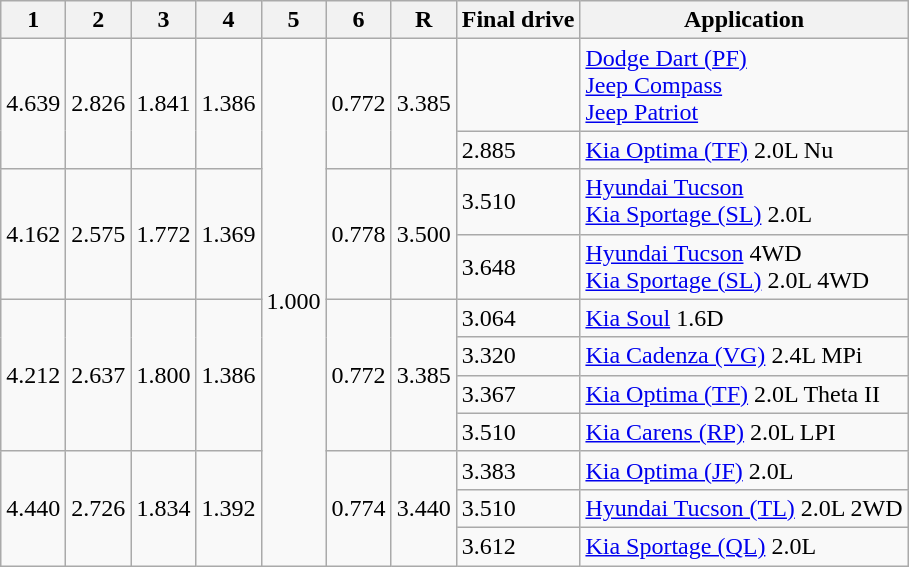<table class=wikitable>
<tr>
<th>1</th>
<th>2</th>
<th>3</th>
<th>4</th>
<th>5</th>
<th>6</th>
<th>R</th>
<th>Final drive</th>
<th>Application</th>
</tr>
<tr>
<td rowspan=2>4.639</td>
<td rowspan=2>2.826</td>
<td rowspan=2>1.841</td>
<td rowspan=2>1.386</td>
<td rowspan=11>1.000</td>
<td rowspan=2>0.772</td>
<td rowspan=2>3.385</td>
<td></td>
<td><a href='#'>Dodge Dart (PF)</a><br><a href='#'>Jeep Compass</a><br><a href='#'>Jeep Patriot</a></td>
</tr>
<tr>
<td>2.885</td>
<td><a href='#'>Kia Optima (TF)</a> 2.0L Nu</td>
</tr>
<tr>
<td rowspan=2>4.162</td>
<td rowspan=2>2.575</td>
<td rowspan=2>1.772</td>
<td rowspan=2>1.369</td>
<td rowspan=2>0.778</td>
<td rowspan=2>3.500</td>
<td>3.510</td>
<td><a href='#'>Hyundai Tucson</a><br><a href='#'>Kia Sportage (SL)</a> 2.0L</td>
</tr>
<tr>
<td>3.648</td>
<td><a href='#'>Hyundai Tucson</a> 4WD<br><a href='#'>Kia Sportage (SL)</a> 2.0L 4WD</td>
</tr>
<tr>
<td rowspan=4>4.212</td>
<td rowspan=4>2.637</td>
<td rowspan=4>1.800</td>
<td rowspan=4>1.386</td>
<td rowspan=4>0.772</td>
<td rowspan=4>3.385</td>
<td>3.064</td>
<td><a href='#'>Kia Soul</a> 1.6D</td>
</tr>
<tr>
<td>3.320</td>
<td><a href='#'>Kia Cadenza (VG)</a> 2.4L MPi</td>
</tr>
<tr>
<td>3.367</td>
<td><a href='#'>Kia Optima (TF)</a> 2.0L Theta II</td>
</tr>
<tr>
<td>3.510</td>
<td><a href='#'>Kia Carens (RP)</a> 2.0L LPI</td>
</tr>
<tr>
<td rowspan=3>4.440</td>
<td rowspan=3>2.726</td>
<td rowspan=3>1.834</td>
<td rowspan=3>1.392</td>
<td rowspan=3>0.774</td>
<td rowspan=3>3.440</td>
<td>3.383</td>
<td><a href='#'>Kia Optima (JF)</a> 2.0L</td>
</tr>
<tr>
<td>3.510</td>
<td><a href='#'>Hyundai Tucson (TL)</a> 2.0L 2WD</td>
</tr>
<tr>
<td>3.612</td>
<td><a href='#'>Kia Sportage (QL)</a> 2.0L</td>
</tr>
</table>
